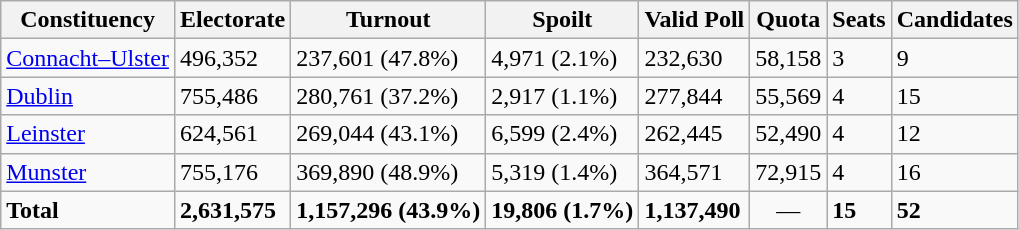<table class="wikitable">
<tr>
<th>Constituency</th>
<th>Electorate</th>
<th>Turnout</th>
<th>Spoilt</th>
<th>Valid Poll</th>
<th>Quota</th>
<th>Seats</th>
<th>Candidates</th>
</tr>
<tr>
<td><a href='#'>Connacht–Ulster</a></td>
<td>496,352</td>
<td>237,601 (47.8%)</td>
<td>4,971 (2.1%)</td>
<td>232,630</td>
<td>58,158</td>
<td>3</td>
<td>9</td>
</tr>
<tr>
<td><a href='#'>Dublin</a></td>
<td>755,486</td>
<td>280,761 (37.2%)</td>
<td>2,917 (1.1%)</td>
<td>277,844</td>
<td>55,569</td>
<td>4</td>
<td>15</td>
</tr>
<tr>
<td><a href='#'>Leinster</a></td>
<td>624,561</td>
<td>269,044 (43.1%)</td>
<td>6,599 (2.4%)</td>
<td>262,445</td>
<td>52,490</td>
<td>4</td>
<td>12</td>
</tr>
<tr>
<td><a href='#'>Munster</a></td>
<td>755,176</td>
<td>369,890 (48.9%)</td>
<td>5,319 (1.4%)</td>
<td>364,571</td>
<td>72,915</td>
<td>4</td>
<td>16</td>
</tr>
<tr>
<td><strong>Total</strong></td>
<td><strong>2,631,575</strong></td>
<td><strong>1,157,296 (43.9%)</strong></td>
<td><strong>19,806 (1.7%)</strong></td>
<td><strong>1,137,490</strong></td>
<td align=center>—</td>
<td><strong>15</strong></td>
<td><strong>52</strong></td>
</tr>
</table>
